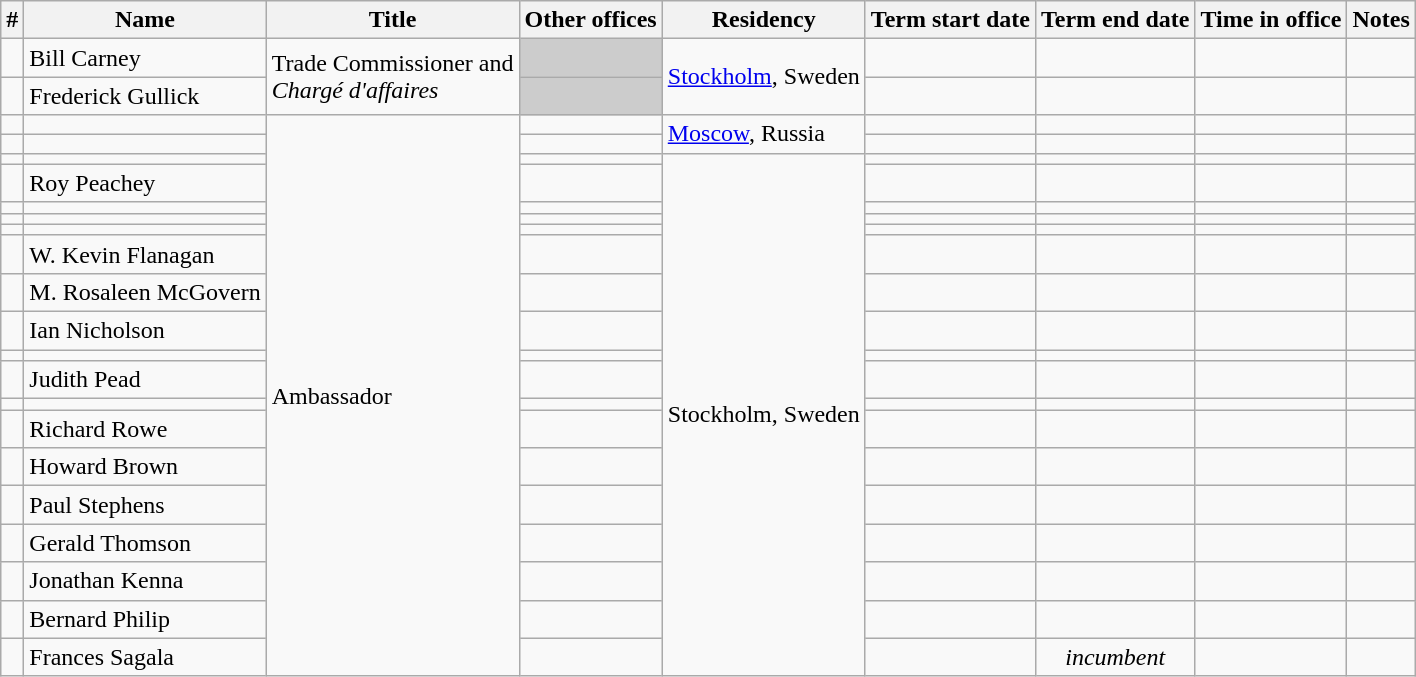<table class='wikitable sortable'>
<tr>
<th>#</th>
<th>Name</th>
<th>Title</th>
<th>Other offices</th>
<th>Residency</th>
<th>Term start date</th>
<th>Term end date</th>
<th>Time in office</th>
<th>Notes</th>
</tr>
<tr>
<td align=center></td>
<td>Bill Carney</td>
<td rowspan=2>Trade Commissioner and<br><em>Chargé d'affaires</em></td>
<th style="background: #cccccc;"></th>
<td rowspan=2><a href='#'>Stockholm</a>, Sweden</td>
<td align=center></td>
<td align=center></td>
<td align=right></td>
<td></td>
</tr>
<tr>
<td align=center></td>
<td>Frederick Gullick</td>
<th style="background: #cccccc;"></th>
<td align=center></td>
<td align=center></td>
<td align=right></td>
<td></td>
</tr>
<tr>
<td align=center></td>
<td></td>
<td rowspan=20>Ambassador</td>
<td></td>
<td rowspan=2><a href='#'>Moscow</a>, Russia</td>
<td align=center></td>
<td align=center></td>
<td align=right></td>
<td></td>
</tr>
<tr>
<td align=center></td>
<td></td>
<td></td>
<td align=center></td>
<td align=center></td>
<td align=right></td>
<td></td>
</tr>
<tr>
<td align=center></td>
<td></td>
<td></td>
<td rowspan=18>Stockholm, Sweden</td>
<td align=center></td>
<td align=center></td>
<td align=right></td>
<td></td>
</tr>
<tr>
<td align=center></td>
<td>Roy Peachey</td>
<td></td>
<td align=center></td>
<td align=center></td>
<td align=right></td>
<td></td>
</tr>
<tr>
<td align=center></td>
<td></td>
<td></td>
<td align=center></td>
<td align=center></td>
<td align=right></td>
<td></td>
</tr>
<tr>
<td align=center></td>
<td></td>
<td></td>
<td align=center></td>
<td align=center></td>
<td align=right></td>
<td></td>
</tr>
<tr>
<td align=center></td>
<td></td>
<td></td>
<td align=center></td>
<td align=center></td>
<td align=right></td>
<td></td>
</tr>
<tr>
<td align=center></td>
<td>W. Kevin Flanagan</td>
<td></td>
<td align=center></td>
<td align=center></td>
<td align=right></td>
<td></td>
</tr>
<tr>
<td align=center></td>
<td>M. Rosaleen McGovern</td>
<td></td>
<td align=center></td>
<td align=center></td>
<td align=right></td>
<td></td>
</tr>
<tr>
<td align=center></td>
<td>Ian Nicholson</td>
<td></td>
<td align=center></td>
<td align=center></td>
<td align=right></td>
<td></td>
</tr>
<tr>
<td align=center></td>
<td></td>
<td></td>
<td align=center></td>
<td align=center></td>
<td align=right><strong></strong></td>
<td></td>
</tr>
<tr>
<td align=center></td>
<td>Judith Pead</td>
<td></td>
<td align=center></td>
<td align=center></td>
<td align=right></td>
<td></td>
</tr>
<tr>
<td align=center></td>
<td></td>
<td></td>
<td align=center></td>
<td align=center></td>
<td align=right></td>
<td></td>
</tr>
<tr>
<td align=center></td>
<td>Richard Rowe</td>
<td></td>
<td align=center></td>
<td align=center></td>
<td align=right></td>
<td></td>
</tr>
<tr>
<td align=center></td>
<td>Howard Brown</td>
<td></td>
<td align=center></td>
<td align=center></td>
<td align=right></td>
<td></td>
</tr>
<tr>
<td align=center></td>
<td>Paul Stephens</td>
<td></td>
<td align=center></td>
<td align=center></td>
<td align=right></td>
<td></td>
</tr>
<tr>
<td align=center></td>
<td>Gerald Thomson</td>
<td></td>
<td align=center></td>
<td align=center></td>
<td align=right></td>
<td></td>
</tr>
<tr>
<td align=center></td>
<td>Jonathan Kenna</td>
<td></td>
<td align=center></td>
<td align=center></td>
<td align=right></td>
<td></td>
</tr>
<tr>
<td align=center></td>
<td>Bernard Philip</td>
<td></td>
<td align=center></td>
<td align=center></td>
<td align=right></td>
<td></td>
</tr>
<tr>
<td align=center></td>
<td>Frances Sagala</td>
<td></td>
<td align=center></td>
<td align=center><em>incumbent</em></td>
<td align=right></td>
<td></td>
</tr>
</table>
